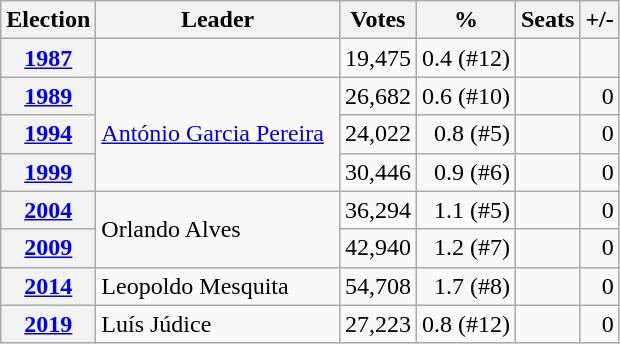<table class="wikitable" style="text-align:right;">
<tr>
<th>Election</th>
<th width="155px">Leader</th>
<th>Votes</th>
<th>%</th>
<th>Seats</th>
<th>+/-</th>
</tr>
<tr>
<th><a href='#'>1987</a></th>
<td></td>
<td>19,475</td>
<td>0.4 (#12)</td>
<td></td>
<td></td>
</tr>
<tr>
<th><a href='#'>1989</a></th>
<td rowspan="3" align=left><a href='#'>António Garcia Pereira</a></td>
<td>26,682</td>
<td>0.6 (#10)</td>
<td></td>
<td>0</td>
</tr>
<tr>
<th><a href='#'>1994</a></th>
<td>24,022</td>
<td>0.8 (#5)</td>
<td></td>
<td>0</td>
</tr>
<tr>
<th><a href='#'>1999</a></th>
<td>30,446</td>
<td>0.9 (#6)</td>
<td></td>
<td>0</td>
</tr>
<tr>
<th><a href='#'>2004</a></th>
<td rowspan="2" align=left>Orlando Alves</td>
<td>36,294</td>
<td>1.1 (#5)</td>
<td></td>
<td>0</td>
</tr>
<tr>
<th><a href='#'>2009</a></th>
<td>42,940</td>
<td>1.2 (#7)</td>
<td></td>
<td>0</td>
</tr>
<tr>
<th><a href='#'>2014</a></th>
<td align=left>Leopoldo Mesquita</td>
<td>54,708</td>
<td>1.7 (#8)</td>
<td></td>
<td>0</td>
</tr>
<tr>
<th><a href='#'>2019</a></th>
<td align=left>Luís Júdice</td>
<td>27,223</td>
<td>0.8 (#12)</td>
<td></td>
<td>0</td>
</tr>
</table>
